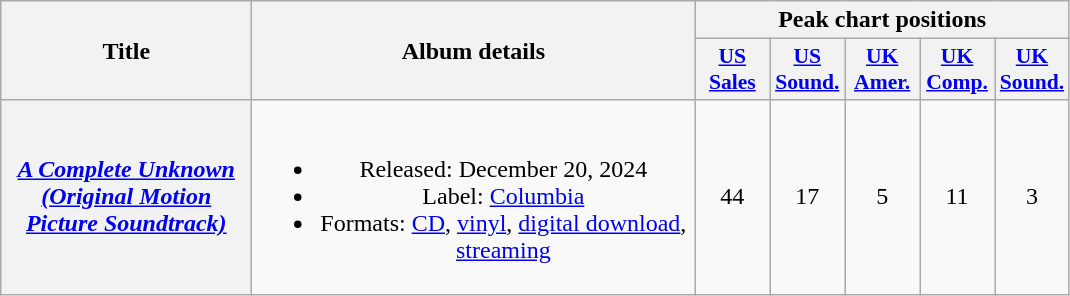<table class="wikitable plainrowheaders" style="text-align:center;">
<tr>
<th scope="col" rowspan="2" style="width:10em;">Title</th>
<th scope="col" rowspan="2" style="width:18em;">Album details</th>
<th scope="col" colspan="5">Peak chart positions</th>
</tr>
<tr>
<th scope="col" style="width:3em;font-size:90%;"><a href='#'>US<br>Sales</a><br></th>
<th scope="col" style="width:3em;font-size:90%;"><a href='#'>US<br>Sound.</a><br></th>
<th scope="col" style="width:3em;font-size:90%;"><a href='#'>UK<br>Amer.</a><br></th>
<th scope="col" style="width:3em;font-size:90%;"><a href='#'>UK<br>Comp.</a><br></th>
<th scope="col" style="width:3em;font-size:90%;"><a href='#'>UK<br>Sound.</a><br></th>
</tr>
<tr>
<th scope="row"><em><a href='#'>A Complete Unknown (Original Motion Picture Soundtrack)</a></em></th>
<td><br><ul><li>Released: December 20, 2024</li><li>Label: <a href='#'>Columbia</a></li><li>Formats: <a href='#'>CD</a>, <a href='#'>vinyl</a>, <a href='#'>digital download</a>, <a href='#'>streaming</a></li></ul></td>
<td>44</td>
<td>17</td>
<td>5</td>
<td>11</td>
<td>3</td>
</tr>
</table>
